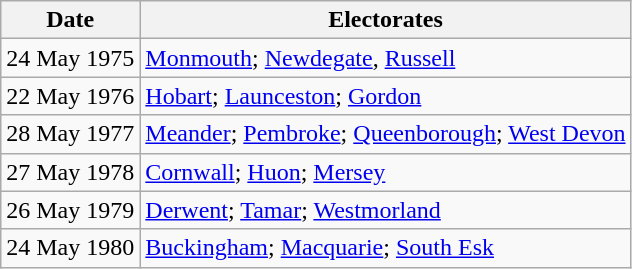<table class=wikitable>
<tr>
<th>Date</th>
<th>Electorates</th>
</tr>
<tr>
<td>24 May 1975</td>
<td><a href='#'>Monmouth</a>; <a href='#'>Newdegate</a>, <a href='#'>Russell</a></td>
</tr>
<tr>
<td>22 May 1976</td>
<td><a href='#'>Hobart</a>; <a href='#'>Launceston</a>; <a href='#'>Gordon</a></td>
</tr>
<tr>
<td>28 May 1977</td>
<td><a href='#'>Meander</a>; <a href='#'>Pembroke</a>; <a href='#'>Queenborough</a>; <a href='#'>West Devon</a></td>
</tr>
<tr>
<td>27 May 1978</td>
<td><a href='#'>Cornwall</a>; <a href='#'>Huon</a>; <a href='#'>Mersey</a></td>
</tr>
<tr>
<td>26 May 1979</td>
<td><a href='#'>Derwent</a>; <a href='#'>Tamar</a>; <a href='#'>Westmorland</a></td>
</tr>
<tr>
<td>24 May 1980</td>
<td><a href='#'>Buckingham</a>; <a href='#'>Macquarie</a>; <a href='#'>South Esk</a></td>
</tr>
</table>
